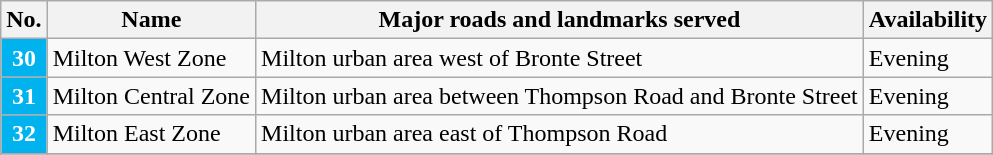<table class="wikitable">
<tr>
<th>No.</th>
<th>Name</th>
<th>Major roads and landmarks served</th>
<th>Availability</th>
</tr>
<tr>
<th style="background:#00b3ee;color:white" align="center" valign=center>30</th>
<td>Milton West Zone</td>
<td>Milton urban area west of Bronte Street</td>
<td>Evening</td>
</tr>
<tr>
<th style="background:#00b3ee;color:white" align="center" valign=center>31</th>
<td>Milton Central Zone</td>
<td>Milton urban area between Thompson Road and Bronte Street</td>
<td>Evening</td>
</tr>
<tr>
<th style="background:#00b3ee;color:white" align="center" valign=center>32</th>
<td>Milton East Zone</td>
<td>Milton urban area east of Thompson Road</td>
<td>Evening</td>
</tr>
<tr align="left">
</tr>
</table>
